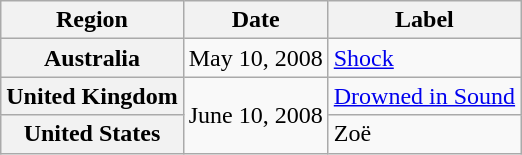<table class="wikitable plainrowheaders">
<tr>
<th scope="col">Region</th>
<th scope="col">Date</th>
<th scope="col">Label</th>
</tr>
<tr>
<th scope="row">Australia</th>
<td>May 10, 2008</td>
<td><a href='#'>Shock</a></td>
</tr>
<tr>
<th scope="row">United Kingdom</th>
<td rowspan="2">June 10, 2008</td>
<td><a href='#'>Drowned in Sound</a></td>
</tr>
<tr>
<th scope="row">United States</th>
<td>Zoë</td>
</tr>
</table>
